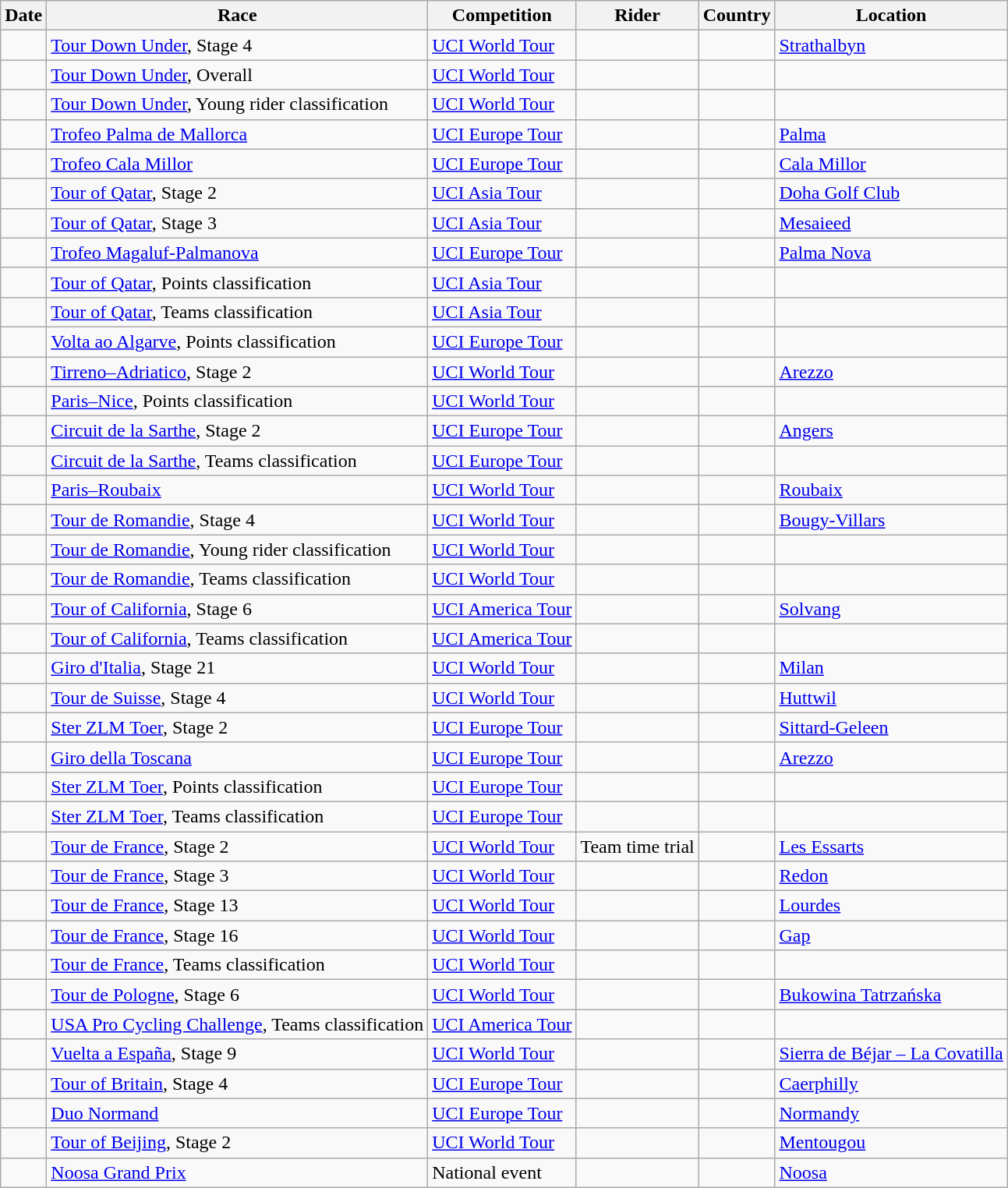<table class="wikitable sortable">
<tr>
<th>Date</th>
<th>Race</th>
<th>Competition</th>
<th>Rider</th>
<th>Country</th>
<th>Location</th>
</tr>
<tr>
<td></td>
<td><a href='#'>Tour Down Under</a>, Stage 4</td>
<td><a href='#'>UCI World Tour</a></td>
<td></td>
<td></td>
<td><a href='#'>Strathalbyn</a></td>
</tr>
<tr>
<td></td>
<td><a href='#'>Tour Down Under</a>, Overall</td>
<td><a href='#'>UCI World Tour</a></td>
<td></td>
<td></td>
<td></td>
</tr>
<tr>
<td></td>
<td><a href='#'>Tour Down Under</a>, Young rider classification</td>
<td><a href='#'>UCI World Tour</a></td>
<td></td>
<td></td>
<td></td>
</tr>
<tr>
<td></td>
<td><a href='#'>Trofeo Palma de Mallorca</a></td>
<td><a href='#'>UCI Europe Tour</a></td>
<td></td>
<td></td>
<td><a href='#'>Palma</a></td>
</tr>
<tr>
<td></td>
<td><a href='#'>Trofeo Cala Millor</a></td>
<td><a href='#'>UCI Europe Tour</a></td>
<td></td>
<td></td>
<td><a href='#'>Cala Millor</a></td>
</tr>
<tr>
<td></td>
<td><a href='#'>Tour of Qatar</a>, Stage 2</td>
<td><a href='#'>UCI Asia Tour</a></td>
<td></td>
<td></td>
<td><a href='#'>Doha Golf Club</a></td>
</tr>
<tr>
<td></td>
<td><a href='#'>Tour of Qatar</a>, Stage 3</td>
<td><a href='#'>UCI Asia Tour</a></td>
<td></td>
<td></td>
<td><a href='#'>Mesaieed</a></td>
</tr>
<tr>
<td></td>
<td><a href='#'>Trofeo Magaluf-Palmanova</a></td>
<td><a href='#'>UCI Europe Tour</a></td>
<td></td>
<td></td>
<td><a href='#'>Palma Nova</a></td>
</tr>
<tr>
<td></td>
<td><a href='#'>Tour of Qatar</a>, Points classification</td>
<td><a href='#'>UCI Asia Tour</a></td>
<td></td>
<td></td>
<td></td>
</tr>
<tr>
<td></td>
<td><a href='#'>Tour of Qatar</a>, Teams classification</td>
<td><a href='#'>UCI Asia Tour</a></td>
<td align="center"></td>
<td></td>
<td></td>
</tr>
<tr>
<td></td>
<td><a href='#'>Volta ao Algarve</a>, Points classification</td>
<td><a href='#'>UCI Europe Tour</a></td>
<td></td>
<td></td>
<td></td>
</tr>
<tr>
<td></td>
<td><a href='#'>Tirreno–Adriatico</a>, Stage 2</td>
<td><a href='#'>UCI World Tour</a></td>
<td></td>
<td></td>
<td><a href='#'>Arezzo</a></td>
</tr>
<tr>
<td></td>
<td><a href='#'>Paris–Nice</a>, Points classification</td>
<td><a href='#'>UCI World Tour</a></td>
<td></td>
<td></td>
<td></td>
</tr>
<tr>
<td></td>
<td><a href='#'>Circuit de la Sarthe</a>, Stage 2</td>
<td><a href='#'>UCI Europe Tour</a></td>
<td></td>
<td></td>
<td><a href='#'>Angers</a></td>
</tr>
<tr>
<td></td>
<td><a href='#'>Circuit de la Sarthe</a>, Teams classification</td>
<td><a href='#'>UCI Europe Tour</a></td>
<td align="center"></td>
<td></td>
<td></td>
</tr>
<tr>
<td></td>
<td><a href='#'>Paris–Roubaix</a></td>
<td><a href='#'>UCI World Tour</a></td>
<td></td>
<td></td>
<td><a href='#'>Roubaix</a></td>
</tr>
<tr>
<td></td>
<td><a href='#'>Tour de Romandie</a>, Stage 4</td>
<td><a href='#'>UCI World Tour</a></td>
<td></td>
<td></td>
<td><a href='#'>Bougy-Villars</a></td>
</tr>
<tr>
<td></td>
<td><a href='#'>Tour de Romandie</a>, Young rider classification</td>
<td><a href='#'>UCI World Tour</a></td>
<td></td>
<td></td>
<td></td>
</tr>
<tr>
<td></td>
<td><a href='#'>Tour de Romandie</a>, Teams classification</td>
<td><a href='#'>UCI World Tour</a></td>
<td align="center"></td>
<td></td>
<td></td>
</tr>
<tr>
<td></td>
<td><a href='#'>Tour of California</a>, Stage 6</td>
<td><a href='#'>UCI America Tour</a></td>
<td></td>
<td></td>
<td><a href='#'>Solvang</a></td>
</tr>
<tr>
<td></td>
<td><a href='#'>Tour of California</a>, Teams classification</td>
<td><a href='#'>UCI America Tour</a></td>
<td align="center"></td>
<td></td>
<td></td>
</tr>
<tr>
<td></td>
<td><a href='#'>Giro d'Italia</a>, Stage 21</td>
<td><a href='#'>UCI World Tour</a></td>
<td></td>
<td></td>
<td><a href='#'>Milan</a></td>
</tr>
<tr>
<td></td>
<td><a href='#'>Tour de Suisse</a>, Stage 4</td>
<td><a href='#'>UCI World Tour</a></td>
<td></td>
<td></td>
<td><a href='#'>Huttwil</a></td>
</tr>
<tr>
<td></td>
<td><a href='#'>Ster ZLM Toer</a>, Stage 2</td>
<td><a href='#'>UCI Europe Tour</a></td>
<td></td>
<td></td>
<td><a href='#'>Sittard-Geleen</a></td>
</tr>
<tr>
<td></td>
<td><a href='#'>Giro della Toscana</a></td>
<td><a href='#'>UCI Europe Tour</a></td>
<td></td>
<td></td>
<td><a href='#'>Arezzo</a></td>
</tr>
<tr>
<td></td>
<td><a href='#'>Ster ZLM Toer</a>, Points classification</td>
<td><a href='#'>UCI Europe Tour</a></td>
<td></td>
<td></td>
<td></td>
</tr>
<tr>
<td></td>
<td><a href='#'>Ster ZLM Toer</a>, Teams classification</td>
<td><a href='#'>UCI Europe Tour</a></td>
<td align="center"></td>
<td></td>
<td></td>
</tr>
<tr>
<td></td>
<td><a href='#'>Tour de France</a>, Stage 2</td>
<td><a href='#'>UCI World Tour</a></td>
<td>Team time trial</td>
<td></td>
<td><a href='#'>Les Essarts</a></td>
</tr>
<tr>
<td></td>
<td><a href='#'>Tour de France</a>, Stage 3</td>
<td><a href='#'>UCI World Tour</a></td>
<td></td>
<td></td>
<td><a href='#'>Redon</a></td>
</tr>
<tr>
<td></td>
<td><a href='#'>Tour de France</a>, Stage 13</td>
<td><a href='#'>UCI World Tour</a></td>
<td></td>
<td></td>
<td><a href='#'>Lourdes</a></td>
</tr>
<tr>
<td></td>
<td><a href='#'>Tour de France</a>, Stage 16</td>
<td><a href='#'>UCI World Tour</a></td>
<td></td>
<td></td>
<td><a href='#'>Gap</a></td>
</tr>
<tr>
<td></td>
<td><a href='#'>Tour de France</a>, Teams classification</td>
<td><a href='#'>UCI World Tour</a></td>
<td align="center"></td>
<td></td>
<td></td>
</tr>
<tr>
<td></td>
<td><a href='#'>Tour de Pologne</a>, Stage 6</td>
<td><a href='#'>UCI World Tour</a></td>
<td></td>
<td></td>
<td><a href='#'>Bukowina Tatrzańska</a></td>
</tr>
<tr>
<td></td>
<td><a href='#'>USA Pro Cycling Challenge</a>, Teams classification</td>
<td><a href='#'>UCI America Tour</a></td>
<td align="center"></td>
<td></td>
<td></td>
</tr>
<tr>
<td></td>
<td><a href='#'>Vuelta a España</a>, Stage 9</td>
<td><a href='#'>UCI World Tour</a></td>
<td></td>
<td></td>
<td><a href='#'>Sierra de Béjar – La Covatilla</a></td>
</tr>
<tr>
<td></td>
<td><a href='#'>Tour of Britain</a>, Stage 4</td>
<td><a href='#'>UCI Europe Tour</a></td>
<td></td>
<td></td>
<td><a href='#'>Caerphilly</a></td>
</tr>
<tr>
<td></td>
<td><a href='#'>Duo Normand</a></td>
<td><a href='#'>UCI Europe Tour</a></td>
<td><br></td>
<td></td>
<td><a href='#'>Normandy</a></td>
</tr>
<tr>
<td></td>
<td><a href='#'>Tour of Beijing</a>, Stage 2</td>
<td><a href='#'>UCI World Tour</a></td>
<td></td>
<td></td>
<td><a href='#'>Mentougou</a></td>
</tr>
<tr>
<td></td>
<td><a href='#'>Noosa Grand Prix</a></td>
<td>National event</td>
<td></td>
<td></td>
<td><a href='#'>Noosa</a></td>
</tr>
</table>
